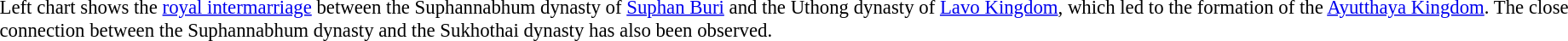<table>
<tr>
<td><br></td>
<td width=10px></td>
<td style="vertical-align: top; font-size:95%"><br>Left chart shows the <a href='#'>royal intermarriage</a> between the Suphannabhum dynasty of <a href='#'>Suphan Buri</a> and the Uthong dynasty of <a href='#'>Lavo Kingdom</a>, which led to the formation of the <a href='#'>Ayutthaya Kingdom</a>. The close connection between the Suphannabhum dynasty and the Sukhothai dynasty has also been observed.<br>


</td>
</tr>
</table>
